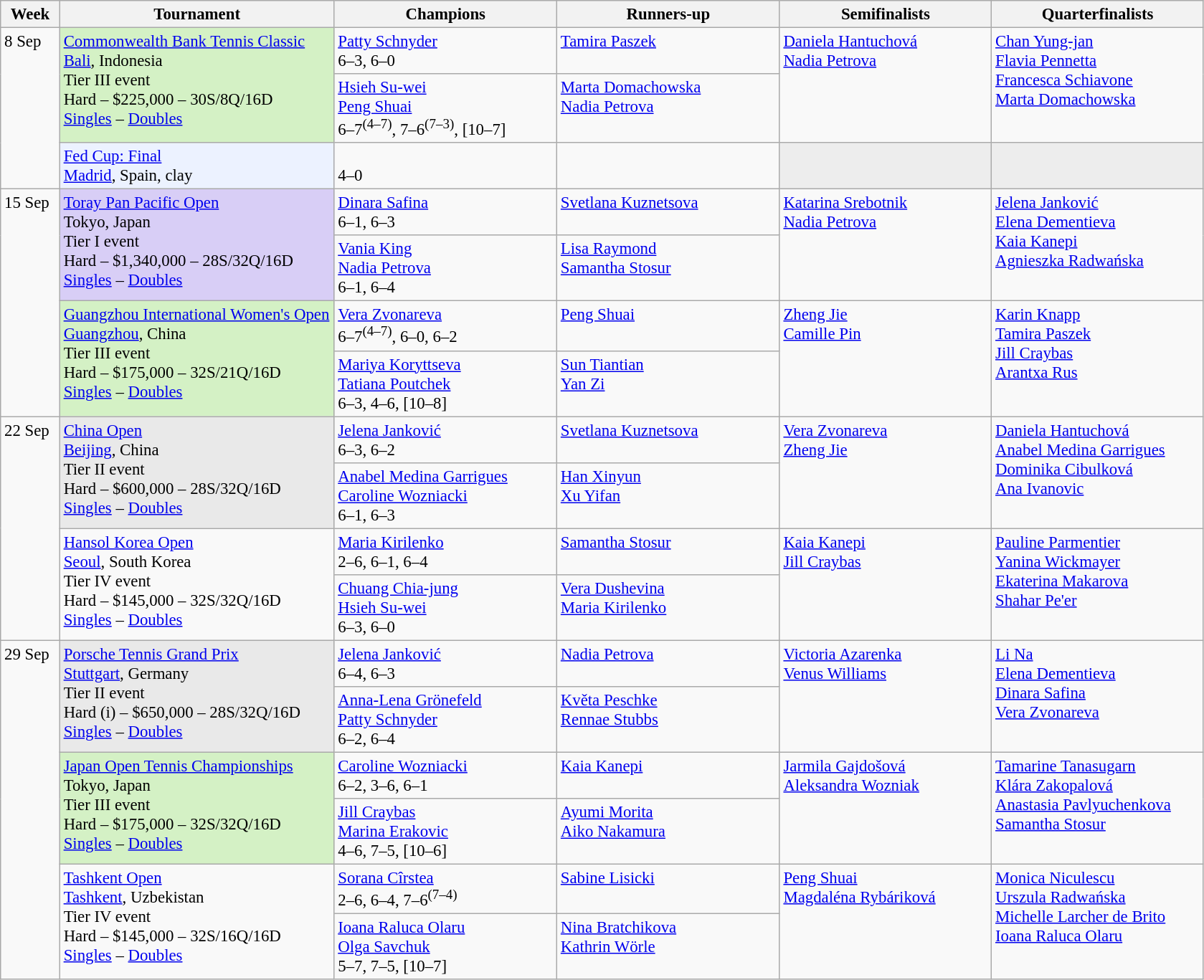<table class=wikitable style=font-size:95%>
<tr>
<th style="width:48px;">Week</th>
<th style="width:248px;">Tournament</th>
<th style="width:200px;">Champions</th>
<th style="width:200px;">Runners-up</th>
<th style="width:190px;">Semifinalists</th>
<th style="width:190px;">Quarterfinalists</th>
</tr>
<tr valign="top">
<td rowspan=3>8 Sep</td>
<td rowspan=2 style="background:#d4f1c5;"><a href='#'>Commonwealth Bank Tennis Classic</a><br> <a href='#'>Bali</a>, Indonesia<br>Tier III event<br>Hard – $225,000 – 30S/8Q/16D<br><a href='#'>Singles</a> – <a href='#'>Doubles</a></td>
<td> <a href='#'>Patty Schnyder</a><br> 6–3, 6–0</td>
<td> <a href='#'>Tamira Paszek</a></td>
<td rowspan=2> <a href='#'>Daniela Hantuchová</a> <br>  <a href='#'>Nadia Petrova</a></td>
<td rowspan=2> <a href='#'>Chan Yung-jan</a><br> <a href='#'>Flavia Pennetta</a><br> <a href='#'>Francesca Schiavone</a><br> <a href='#'>Marta Domachowska</a></td>
</tr>
<tr valign="top">
<td> <a href='#'>Hsieh Su-wei</a> <br>  <a href='#'>Peng Shuai</a><br>6–7<sup>(4–7)</sup>, 7–6<sup>(7–3)</sup>, [10–7]</td>
<td> <a href='#'>Marta Domachowska</a> <br>   <a href='#'>Nadia Petrova</a></td>
</tr>
<tr valign="top">
<td rowspan=1 style="background:#ecf2ff;"><a href='#'>Fed Cup: Final</a><br> <a href='#'>Madrid</a>, Spain, clay <br></td>
<td><br> 4–0<br></td>
<td><br></td>
<td bgcolor="#ededed"></td>
<td bgcolor="#ededed"></td>
</tr>
<tr valign="top">
<td rowspan=4>15 Sep</td>
<td rowspan=2 style="background:#d8cef6;"><a href='#'>Toray Pan Pacific Open</a><br> Tokyo, Japan<br>Tier I event<br>Hard – $1,340,000 – 28S/32Q/16D<br><a href='#'>Singles</a> – <a href='#'>Doubles</a></td>
<td> <a href='#'>Dinara Safina</a><br> 6–1, 6–3</td>
<td> <a href='#'>Svetlana Kuznetsova</a></td>
<td rowspan=2> <a href='#'>Katarina Srebotnik</a> <br>  <a href='#'>Nadia Petrova</a></td>
<td rowspan=2> <a href='#'>Jelena Janković</a> <br>  <a href='#'>Elena Dementieva</a> <br> <a href='#'>Kaia Kanepi</a><br> <a href='#'>Agnieszka Radwańska</a></td>
</tr>
<tr valign="top">
<td> <a href='#'>Vania King</a> <br>  <a href='#'>Nadia Petrova</a> <br>6–1, 6–4</td>
<td> <a href='#'>Lisa Raymond</a> <br>  <a href='#'>Samantha Stosur</a></td>
</tr>
<tr valign="top">
<td rowspan=2 style="background:#d4f1c5;"><a href='#'>Guangzhou International Women's Open</a><br> <a href='#'>Guangzhou</a>, China<br>Tier III event<br>Hard – $175,000 – 32S/21Q/16D<br><a href='#'>Singles</a> – <a href='#'>Doubles</a></td>
<td> <a href='#'>Vera Zvonareva</a> <br>6–7<sup>(4–7)</sup>, 6–0, 6–2</td>
<td> <a href='#'>Peng Shuai</a></td>
<td rowspan=2> <a href='#'>Zheng Jie</a> <br>  <a href='#'>Camille Pin</a></td>
<td rowspan=2> <a href='#'>Karin Knapp</a><br> <a href='#'>Tamira Paszek</a> <br> <a href='#'>Jill Craybas</a>  <br> <a href='#'>Arantxa Rus</a></td>
</tr>
<tr valign="top">
<td> <a href='#'>Mariya Koryttseva</a> <br>  <a href='#'>Tatiana Poutchek</a> <br>6–3, 4–6, [10–8]</td>
<td> <a href='#'>Sun Tiantian</a> <br>  <a href='#'>Yan Zi</a></td>
</tr>
<tr valign="top">
<td rowspan=4>22 Sep</td>
<td rowspan=2 style="background:#e9e9e9;"><a href='#'>China Open</a><br> <a href='#'>Beijing</a>, China<br>Tier II event<br>Hard – $600,000 – 28S/32Q/16D<br><a href='#'>Singles</a> – <a href='#'>Doubles</a></td>
<td> <a href='#'>Jelena Janković</a> <br> 6–3, 6–2</td>
<td> <a href='#'>Svetlana Kuznetsova</a></td>
<td rowspan=2> <a href='#'>Vera Zvonareva</a><br>  <a href='#'>Zheng Jie</a></td>
<td rowspan=2> <a href='#'>Daniela Hantuchová</a><br>  <a href='#'>Anabel Medina Garrigues</a><br> <a href='#'>Dominika Cibulková</a><br> <a href='#'>Ana Ivanovic</a></td>
</tr>
<tr valign="top">
<td> <a href='#'>Anabel Medina Garrigues</a> <br>  <a href='#'>Caroline Wozniacki</a><br>6–1, 6–3</td>
<td> <a href='#'>Han Xinyun</a> <br>  <a href='#'>Xu Yifan</a></td>
</tr>
<tr valign="top">
<td rowspan=2><a href='#'>Hansol Korea Open</a><br> <a href='#'>Seoul</a>, South Korea<br>Tier IV event<br>Hard – $145,000 – 32S/32Q/16D<br><a href='#'>Singles</a> – <a href='#'>Doubles</a></td>
<td> <a href='#'>Maria Kirilenko</a><br> 2–6, 6–1, 6–4</td>
<td> <a href='#'>Samantha Stosur</a></td>
<td rowspan=2> <a href='#'>Kaia Kanepi</a><br> <a href='#'>Jill Craybas</a></td>
<td rowspan=2> <a href='#'>Pauline Parmentier</a><br> <a href='#'>Yanina Wickmayer</a> <br>  <a href='#'>Ekaterina Makarova</a><br>   <a href='#'>Shahar Pe'er</a></td>
</tr>
<tr valign="top">
<td> <a href='#'>Chuang Chia-jung</a> <br>  <a href='#'>Hsieh Su-wei</a><br>6–3, 6–0</td>
<td> <a href='#'>Vera Dushevina</a> <br>  <a href='#'>Maria Kirilenko</a></td>
</tr>
<tr valign="top">
<td rowspan=6>29 Sep</td>
<td rowspan=2 style="background:#e9e9e9;"><a href='#'>Porsche Tennis Grand Prix</a><br><a href='#'>Stuttgart</a>, Germany<br>Tier II event<br>Hard (i) – $650,000 – 28S/32Q/16D<br><a href='#'>Singles</a> – <a href='#'>Doubles</a></td>
<td> <a href='#'>Jelena Janković</a><br>6–4, 6–3</td>
<td> <a href='#'>Nadia Petrova</a></td>
<td rowspan=2> <a href='#'>Victoria Azarenka</a><br>  <a href='#'>Venus Williams</a></td>
<td rowspan=2> <a href='#'>Li Na</a> <br>  <a href='#'>Elena Dementieva</a> <br>  <a href='#'>Dinara Safina</a> <br>  <a href='#'>Vera Zvonareva</a></td>
</tr>
<tr valign="top">
<td> <a href='#'>Anna-Lena Grönefeld</a> <br>  <a href='#'>Patty Schnyder</a><br>6–2, 6–4</td>
<td> <a href='#'>Květa Peschke</a> <br>  <a href='#'>Rennae Stubbs</a></td>
</tr>
<tr valign="top">
<td rowspan=2 style="background:#d4f1c5;"><a href='#'>Japan Open Tennis Championships</a><br> Tokyo, Japan<br>Tier III event<br>Hard – $175,000 – 32S/32Q/16D<br><a href='#'>Singles</a> – <a href='#'>Doubles</a></td>
<td> <a href='#'>Caroline Wozniacki</a> <br>6–2, 3–6, 6–1</td>
<td> <a href='#'>Kaia Kanepi</a></td>
<td rowspan=2> <a href='#'>Jarmila Gajdošová</a><br>  <a href='#'>Aleksandra Wozniak</a></td>
<td rowspan=2> <a href='#'>Tamarine Tanasugarn</a> <br> <a href='#'>Klára Zakopalová</a> <br>  <a href='#'>Anastasia Pavlyuchenkova</a> <br>  <a href='#'>Samantha Stosur</a></td>
</tr>
<tr valign="top">
<td> <a href='#'>Jill Craybas</a> <br>  <a href='#'>Marina Erakovic</a><br>4–6, 7–5, [10–6]</td>
<td> <a href='#'>Ayumi Morita</a> <br>  <a href='#'>Aiko Nakamura</a></td>
</tr>
<tr valign="top">
<td rowspan=2><a href='#'>Tashkent Open</a><br> <a href='#'>Tashkent</a>, Uzbekistan<br>Tier IV event<br>Hard – $145,000 – 32S/16Q/16D<br><a href='#'>Singles</a> – <a href='#'>Doubles</a></td>
<td> <a href='#'>Sorana Cîrstea</a> <br>2–6, 6–4, 7–6<sup>(7–4)</sup></td>
<td> <a href='#'>Sabine Lisicki</a></td>
<td rowspan=2> <a href='#'>Peng Shuai</a> <br>  <a href='#'>Magdaléna Rybáriková</a></td>
<td rowspan=2> <a href='#'>Monica Niculescu</a> <br>  <a href='#'>Urszula Radwańska</a> <br>  <a href='#'>Michelle Larcher de Brito</a> <br>   <a href='#'>Ioana Raluca Olaru</a></td>
</tr>
<tr valign="top">
<td> <a href='#'>Ioana Raluca Olaru</a> <br>  <a href='#'>Olga Savchuk</a><br>5–7, 7–5, [10–7]</td>
<td> <a href='#'>Nina Bratchikova</a> <br>  <a href='#'>Kathrin Wörle</a></td>
</tr>
</table>
